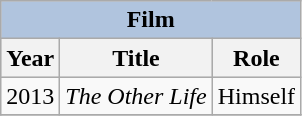<table class="wikitable">
<tr style="background:#ccc; text-align:center;">
<th colspan="4" style="background: LightSteelBlue;">Film</th>
</tr>
<tr style="background:#ccc; text-align:center;">
<th>Year</th>
<th>Title</th>
<th>Role</th>
</tr>
<tr>
<td>2013</td>
<td><em>The Other Life</em></td>
<td>Himself</td>
</tr>
<tr>
</tr>
</table>
